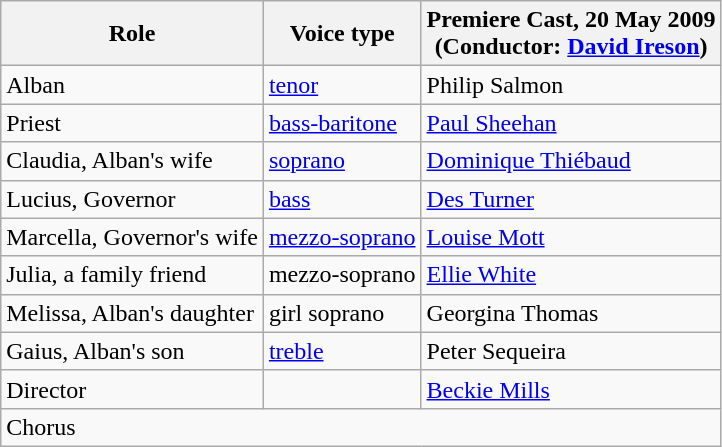<table class="wikitable">
<tr>
<th>Role</th>
<th>Voice type</th>
<th>Premiere Cast, 20 May 2009<br>(Conductor: <a href='#'>David Ireson</a>)</th>
</tr>
<tr>
<td>Alban</td>
<td><a href='#'>tenor</a></td>
<td>Philip Salmon</td>
</tr>
<tr>
<td>Priest</td>
<td><a href='#'>bass-baritone</a></td>
<td><a href='#'>Paul Sheehan</a></td>
</tr>
<tr>
<td>Claudia, Alban's wife</td>
<td><a href='#'>soprano</a></td>
<td><a href='#'>Dominique Thiébaud</a></td>
</tr>
<tr>
<td>Lucius, Governor</td>
<td><a href='#'>bass</a></td>
<td><a href='#'>Des Turner</a></td>
</tr>
<tr>
<td>Marcella, Governor's wife</td>
<td><a href='#'>mezzo-soprano</a></td>
<td><a href='#'>Louise Mott</a></td>
</tr>
<tr>
<td>Julia, a family friend</td>
<td>mezzo-soprano</td>
<td><a href='#'>Ellie White</a></td>
</tr>
<tr>
<td>Melissa, Alban's daughter</td>
<td>girl soprano</td>
<td>Georgina Thomas</td>
</tr>
<tr>
<td>Gaius, Alban's son</td>
<td><a href='#'>treble</a></td>
<td>Peter Sequeira</td>
</tr>
<tr>
<td>Director</td>
<td></td>
<td><a href='#'>Beckie Mills</a></td>
</tr>
<tr>
<td colspan="3">Chorus</td>
</tr>
</table>
